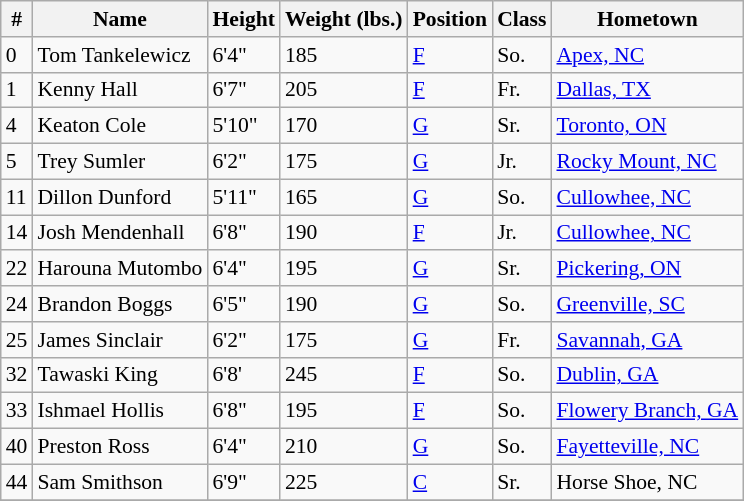<table class="wikitable" style="font-size: 90%">
<tr>
<th>#</th>
<th>Name</th>
<th>Height</th>
<th>Weight (lbs.)</th>
<th>Position</th>
<th>Class</th>
<th>Hometown</th>
</tr>
<tr>
<td>0</td>
<td>Tom Tankelewicz</td>
<td>6'4"</td>
<td>185</td>
<td><a href='#'>F</a></td>
<td>So.</td>
<td><a href='#'>Apex, NC</a></td>
</tr>
<tr>
<td>1</td>
<td>Kenny Hall</td>
<td>6'7"</td>
<td>205</td>
<td><a href='#'>F</a></td>
<td>Fr.</td>
<td><a href='#'>Dallas, TX</a></td>
</tr>
<tr>
<td>4</td>
<td>Keaton Cole</td>
<td>5'10"</td>
<td>170</td>
<td><a href='#'>G</a></td>
<td>Sr.</td>
<td><a href='#'>Toronto, ON</a></td>
</tr>
<tr>
<td>5</td>
<td>Trey Sumler</td>
<td>6'2"</td>
<td>175</td>
<td><a href='#'>G</a></td>
<td>Jr.</td>
<td><a href='#'>Rocky Mount, NC</a></td>
</tr>
<tr>
<td>11</td>
<td>Dillon Dunford</td>
<td>5'11"</td>
<td>165</td>
<td><a href='#'>G</a></td>
<td>So.</td>
<td><a href='#'>Cullowhee, NC</a></td>
</tr>
<tr>
<td>14</td>
<td>Josh Mendenhall</td>
<td>6'8"</td>
<td>190</td>
<td><a href='#'>F</a></td>
<td>Jr.</td>
<td><a href='#'>Cullowhee, NC</a></td>
</tr>
<tr>
<td>22</td>
<td>Harouna Mutombo</td>
<td>6'4"</td>
<td>195</td>
<td><a href='#'>G</a></td>
<td>Sr.</td>
<td><a href='#'>Pickering, ON</a></td>
</tr>
<tr>
<td>24</td>
<td>Brandon Boggs</td>
<td>6'5"</td>
<td>190</td>
<td><a href='#'>G</a></td>
<td>So.</td>
<td><a href='#'>Greenville, SC</a></td>
</tr>
<tr>
<td>25</td>
<td>James Sinclair</td>
<td>6'2"</td>
<td>175</td>
<td><a href='#'>G</a></td>
<td>Fr.</td>
<td><a href='#'>Savannah, GA</a></td>
</tr>
<tr>
<td>32</td>
<td>Tawaski King</td>
<td>6'8'</td>
<td>245</td>
<td><a href='#'>F</a></td>
<td>So.</td>
<td><a href='#'>Dublin, GA</a></td>
</tr>
<tr>
<td>33</td>
<td>Ishmael Hollis</td>
<td>6'8"</td>
<td>195</td>
<td><a href='#'>F</a></td>
<td>So.</td>
<td><a href='#'>Flowery Branch, GA</a></td>
</tr>
<tr>
<td>40</td>
<td>Preston Ross</td>
<td>6'4"</td>
<td>210</td>
<td><a href='#'>G</a></td>
<td>So.</td>
<td><a href='#'>Fayetteville, NC</a></td>
</tr>
<tr>
<td>44</td>
<td>Sam Smithson</td>
<td>6'9"</td>
<td>225</td>
<td><a href='#'>C</a></td>
<td>Sr.</td>
<td>Horse Shoe, NC</td>
</tr>
<tr>
</tr>
</table>
